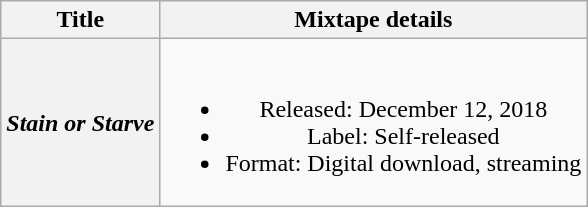<table class="wikitable plainrowheaders" style="text-align:center">
<tr>
<th>Title</th>
<th>Mixtape details</th>
</tr>
<tr>
<th scope="row"><em>Stain or Starve</em></th>
<td><br><ul><li>Released: December 12, 2018</li><li>Label: Self-released</li><li>Format: Digital download, streaming</li></ul></td>
</tr>
</table>
